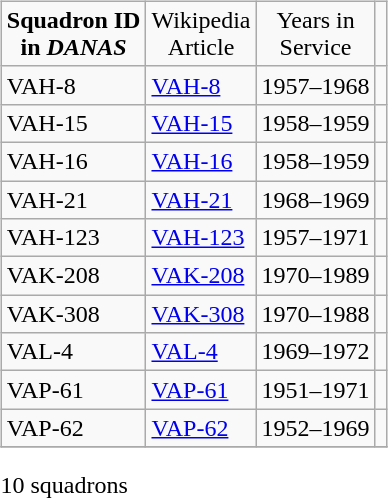<table>
<tr>
<td valign="top" style="padding-right: 20px;"><br><table class="wikitable">
<tr>
<td align="center"><strong>Squadron ID<br>in <em>DANAS<strong><em></td>
<td align="center"></strong>Wikipedia<br>Article<strong></td>
<td align="center"></strong>Years in<br>Service<strong></td>
<td><br></td>
</tr>
<tr>
<td>VAH-8</td>
<td><a href='#'>VAH-8</a></td>
<td>1957–1968</td>
<td></td>
</tr>
<tr>
<td>VAH-15</td>
<td><a href='#'>VAH-15</a></td>
<td>1958–1959</td>
<td></td>
</tr>
<tr>
<td>VAH-16</td>
<td><a href='#'>VAH-16</a></td>
<td>1958–1959</td>
<td></td>
</tr>
<tr>
<td>VAH-21</td>
<td><a href='#'>VAH-21</a></td>
<td>1968–1969</td>
<td></td>
</tr>
<tr>
<td>VAH-123</td>
<td><a href='#'>VAH-123</a></td>
<td>1957–1971</td>
<td></td>
</tr>
<tr>
<td>VAK-208</td>
<td><a href='#'>VAK-208</a></td>
<td>1970–1989</td>
<td></td>
</tr>
<tr>
<td>VAK-308</td>
<td><a href='#'>VAK-308</a></td>
<td>1970–1988</td>
<td></td>
</tr>
<tr>
<td>VAL-4</td>
<td><a href='#'>VAL-4</a></td>
<td>1969–1972</td>
<td></td>
</tr>
<tr>
<td>VAP-61</td>
<td><a href='#'>VAP-61</a></td>
<td>1951–1971</td>
<td></td>
</tr>
<tr>
<td>VAP-62</td>
<td><a href='#'>VAP-62</a></td>
<td>1952–1969</td>
<td></td>
</tr>
<tr>
</tr>
</table>
</em>10 squadrons<em></td>
</tr>
</table>
